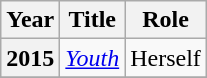<table class="wikitable plainrowheaders">
<tr>
<th scope="col">Year</th>
<th scope="col">Title</th>
<th scope="col">Role</th>
</tr>
<tr>
<th scope="row">2015</th>
<td><em><a href='#'>Youth</a></em></td>
<td>Herself</td>
</tr>
<tr>
</tr>
</table>
